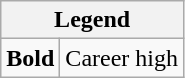<table class="wikitable mw-collapsible mw-collapsed">
<tr>
<th colspan="2">Legend</th>
</tr>
<tr>
<td><strong>Bold</strong></td>
<td>Career high</td>
</tr>
</table>
